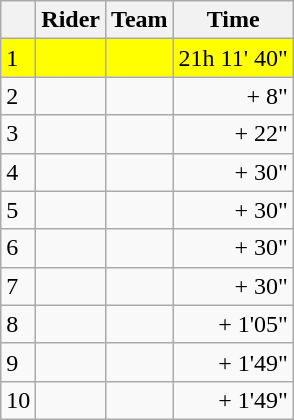<table class="wikitable">
<tr>
<th></th>
<th>Rider</th>
<th>Team</th>
<th>Time</th>
</tr>
<tr style="background:yellow">
<td>1</td>
<td></td>
<td></td>
<td align="right">21h 11' 40"</td>
</tr>
<tr>
<td>2</td>
<td></td>
<td></td>
<td align="right">+ 8"</td>
</tr>
<tr>
<td>3</td>
<td></td>
<td></td>
<td align="right">+ 22"</td>
</tr>
<tr>
<td>4</td>
<td></td>
<td></td>
<td align="right">+ 30"</td>
</tr>
<tr>
<td>5</td>
<td></td>
<td></td>
<td align="right">+ 30"</td>
</tr>
<tr>
<td>6</td>
<td></td>
<td></td>
<td align="right">+ 30"</td>
</tr>
<tr>
<td>7</td>
<td></td>
<td></td>
<td align="right">+ 30"</td>
</tr>
<tr>
<td>8</td>
<td></td>
<td></td>
<td align="right">+ 1'05"</td>
</tr>
<tr>
<td>9</td>
<td></td>
<td></td>
<td align="right">+ 1'49"</td>
</tr>
<tr>
<td>10</td>
<td></td>
<td></td>
<td align="right">+ 1'49"</td>
</tr>
</table>
